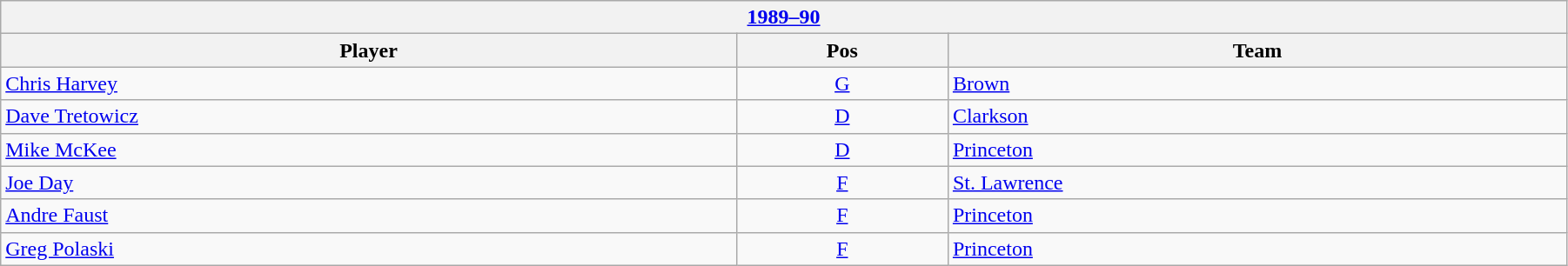<table class="wikitable" width=95%>
<tr>
<th colspan=3><a href='#'>1989–90</a></th>
</tr>
<tr>
<th>Player</th>
<th>Pos</th>
<th>Team</th>
</tr>
<tr>
<td><a href='#'>Chris Harvey</a></td>
<td align=center><a href='#'>G</a></td>
<td><a href='#'>Brown</a></td>
</tr>
<tr>
<td><a href='#'>Dave Tretowicz</a></td>
<td align=center><a href='#'>D</a></td>
<td><a href='#'>Clarkson</a></td>
</tr>
<tr>
<td><a href='#'>Mike McKee</a></td>
<td align=center><a href='#'>D</a></td>
<td><a href='#'>Princeton</a></td>
</tr>
<tr>
<td><a href='#'>Joe Day</a></td>
<td align=center><a href='#'>F</a></td>
<td><a href='#'>St. Lawrence</a></td>
</tr>
<tr>
<td><a href='#'>Andre Faust</a></td>
<td align=center><a href='#'>F</a></td>
<td><a href='#'>Princeton</a></td>
</tr>
<tr>
<td><a href='#'>Greg Polaski</a></td>
<td align=center><a href='#'>F</a></td>
<td><a href='#'>Princeton</a></td>
</tr>
</table>
